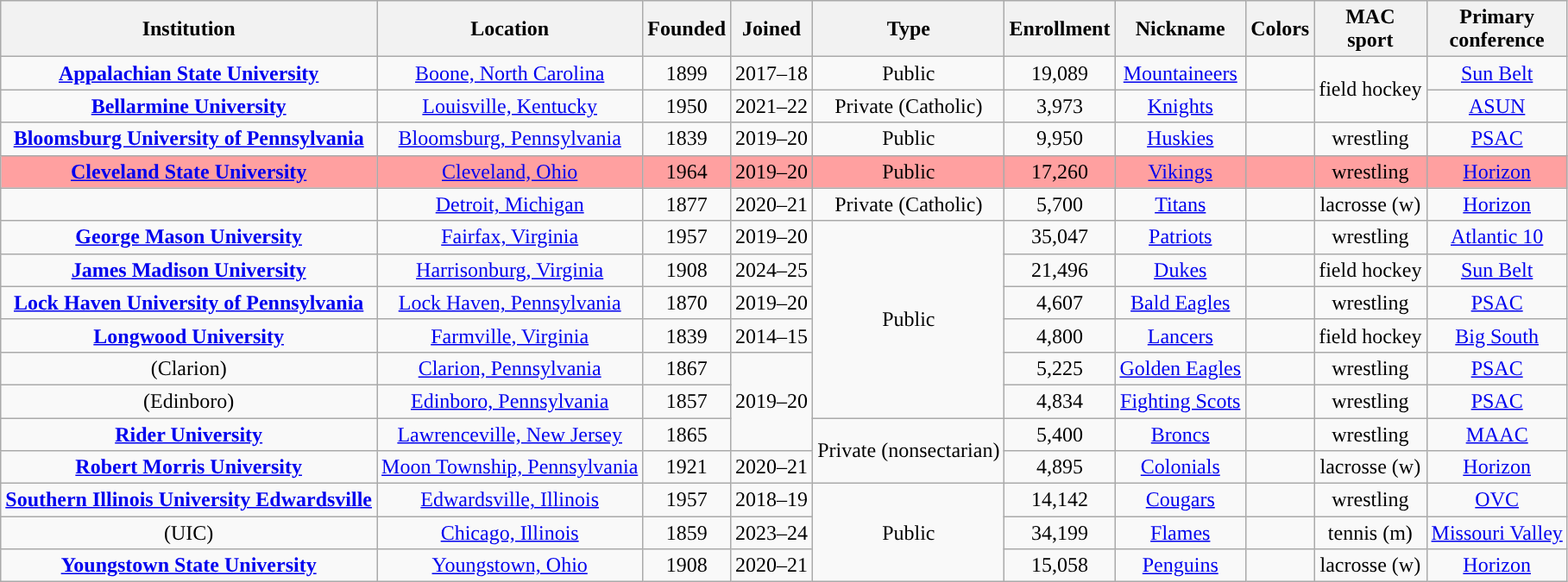<table class="wikitable sortable" style="text-align: center;">
<tr>
<th width=px>Institution</th>
<th width=px>Location</th>
<th width=px>Founded</th>
<th width=px>Joined</th>
<th width=px>Type</th>
<th width=px>Enrollment</th>
<th width=px>Nickname</th>
<th class="unsortable" ! width=px>Colors</th>
<th width=px>MAC<br>sport</th>
<th width=px>Primary<br>conference</th>
</tr>
<tr>
<td><strong><a href='#'>Appalachian State University</a></strong></td>
<td><a href='#'>Boone, North Carolina</a></td>
<td>1899</td>
<td>2017–18</td>
<td>Public</td>
<td>19,089</td>
<td><a href='#'>Mountaineers</a></td>
<td></td>
<td rowspan=2>field hockey</td>
<td><a href='#'>Sun Belt</a></td>
</tr>
<tr>
<td><strong><a href='#'>Bellarmine University</a></strong></td>
<td><a href='#'>Louisville, Kentucky</a></td>
<td>1950</td>
<td>2021–22</td>
<td>Private (Catholic)</td>
<td>3,973</td>
<td><a href='#'>Knights</a></td>
<td></td>
<td><a href='#'>ASUN</a></td>
</tr>
<tr>
<td><strong><a href='#'>Bloomsburg University of Pennsylvania</a></strong></td>
<td><a href='#'>Bloomsburg, Pennsylvania</a></td>
<td>1839</td>
<td>2019–20</td>
<td>Public</td>
<td>9,950</td>
<td><a href='#'>Huskies</a></td>
<td></td>
<td>wrestling</td>
<td><a href='#'>PSAC</a></td>
</tr>
<tr bgcolor=#ffa0a0>
<td><strong><a href='#'>Cleveland State University</a></strong></td>
<td><a href='#'>Cleveland, Ohio</a></td>
<td>1964</td>
<td>2019–20</td>
<td>Public</td>
<td>17,260</td>
<td><a href='#'>Vikings</a></td>
<td></td>
<td>wrestling</td>
<td><a href='#'>Horizon</a></td>
</tr>
<tr>
<td><strong></strong></td>
<td><a href='#'>Detroit, Michigan</a></td>
<td>1877</td>
<td>2020–21</td>
<td>Private (Catholic)</td>
<td>5,700</td>
<td><a href='#'>Titans</a></td>
<td></td>
<td>lacrosse (w)</td>
<td><a href='#'>Horizon</a></td>
</tr>
<tr>
<td><strong><a href='#'>George Mason University</a></strong></td>
<td><a href='#'>Fairfax, Virginia</a></td>
<td>1957</td>
<td>2019–20</td>
<td rowspan=6>Public</td>
<td>35,047</td>
<td><a href='#'>Patriots</a></td>
<td></td>
<td>wrestling</td>
<td><a href='#'>Atlantic 10</a></td>
</tr>
<tr>
<td><strong><a href='#'>James Madison University</a></strong></td>
<td><a href='#'>Harrisonburg, Virginia</a></td>
<td>1908</td>
<td>2024–25</td>
<td>21,496</td>
<td><a href='#'>Dukes</a></td>
<td></td>
<td>field hockey</td>
<td><a href='#'>Sun Belt</a></td>
</tr>
<tr>
<td><strong><a href='#'>Lock Haven University of Pennsylvania</a></strong></td>
<td><a href='#'>Lock Haven, Pennsylvania</a></td>
<td>1870</td>
<td>2019–20</td>
<td>4,607</td>
<td><a href='#'>Bald Eagles</a></td>
<td></td>
<td>wrestling</td>
<td><a href='#'>PSAC</a></td>
</tr>
<tr>
<td><strong><a href='#'>Longwood University</a></strong></td>
<td><a href='#'>Farmville, Virginia</a></td>
<td>1839</td>
<td>2014–15</td>
<td>4,800</td>
<td><a href='#'>Lancers</a></td>
<td></td>
<td>field hockey</td>
<td><a href='#'>Big South</a></td>
</tr>
<tr>
<td><strong></strong> (Clarion)</td>
<td><a href='#'>Clarion, Pennsylvania</a></td>
<td>1867</td>
<td rowspan=3>2019–20</td>
<td>5,225</td>
<td><a href='#'>Golden Eagles</a></td>
<td></td>
<td>wrestling</td>
<td><a href='#'>PSAC</a></td>
</tr>
<tr>
<td><strong></strong> (Edinboro)</td>
<td><a href='#'>Edinboro, Pennsylvania</a></td>
<td>1857</td>
<td>4,834</td>
<td><a href='#'>Fighting Scots</a></td>
<td></td>
<td>wrestling</td>
<td><a href='#'>PSAC</a></td>
</tr>
<tr>
<td><strong><a href='#'>Rider University</a></strong></td>
<td><a href='#'>Lawrenceville, New Jersey</a></td>
<td>1865</td>
<td rowspan=2>Private (nonsectarian)</td>
<td>5,400</td>
<td><a href='#'>Broncs</a></td>
<td></td>
<td>wrestling</td>
<td><a href='#'>MAAC</a></td>
</tr>
<tr>
<td><strong><a href='#'>Robert Morris University</a></strong></td>
<td><a href='#'>Moon Township, Pennsylvania</a></td>
<td>1921</td>
<td>2020–21</td>
<td>4,895</td>
<td><a href='#'>Colonials</a></td>
<td></td>
<td>lacrosse (w)</td>
<td><a href='#'>Horizon</a></td>
</tr>
<tr>
<td><strong><a href='#'>Southern Illinois University Edwardsville</a></strong></td>
<td><a href='#'>Edwardsville, Illinois</a></td>
<td>1957</td>
<td>2018–19</td>
<td rowspan=3>Public</td>
<td>14,142</td>
<td><a href='#'>Cougars</a></td>
<td></td>
<td>wrestling</td>
<td><a href='#'>OVC</a></td>
</tr>
<tr>
<td><strong></strong> (UIC)</td>
<td><a href='#'>Chicago, Illinois</a></td>
<td>1859</td>
<td>2023–24</td>
<td>34,199</td>
<td><a href='#'>Flames</a></td>
<td></td>
<td>tennis (m)</td>
<td><a href='#'>Missouri Valley</a></td>
</tr>
<tr>
<td><strong><a href='#'>Youngstown State University</a></strong></td>
<td><a href='#'>Youngstown, Ohio</a></td>
<td>1908</td>
<td>2020–21</td>
<td>15,058</td>
<td><a href='#'>Penguins</a></td>
<td></td>
<td>lacrosse (w)</td>
<td><a href='#'>Horizon</a></td>
</tr>
</table>
